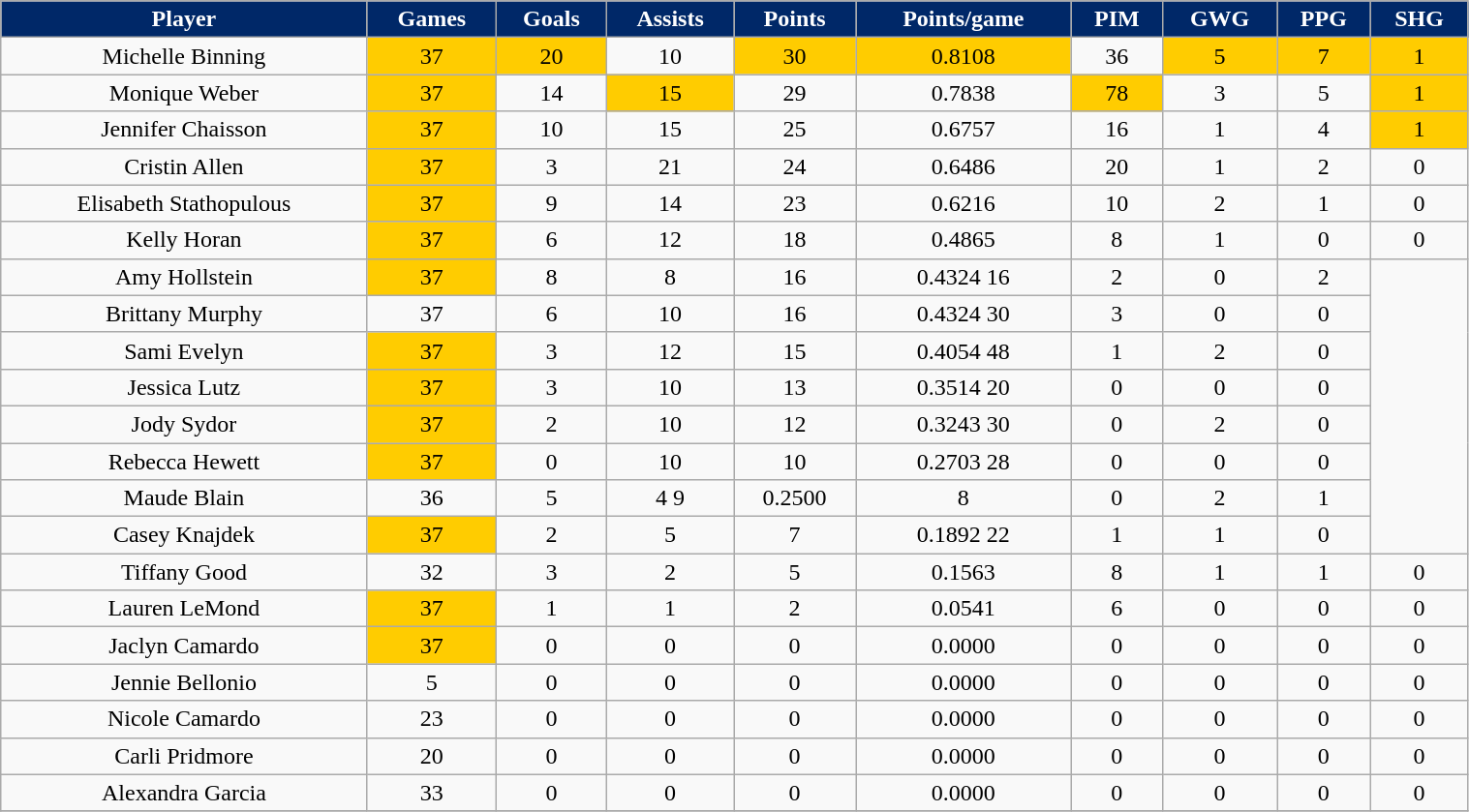<table class="wikitable" width="80%">
<tr align="center"  style="background:#002868;color:#FFFFFF;">
<td><strong>Player</strong></td>
<td><strong>Games</strong></td>
<td><strong>Goals</strong></td>
<td><strong>Assists</strong></td>
<td><strong>Points</strong></td>
<td><strong>Points/game</strong></td>
<td><strong>PIM</strong></td>
<td><strong>GWG</strong></td>
<td><strong>PPG</strong></td>
<td><strong>SHG</strong></td>
</tr>
<tr align="center" bgcolor="">
<td>Michelle Binning</td>
<td bgcolor="#FFCC00">37</td>
<td bgcolor="#FFCC00">20</td>
<td>10</td>
<td bgcolor="#FFCC00">30</td>
<td bgcolor="#FFCC00">0.8108</td>
<td>36</td>
<td bgcolor="#FFCC00">5</td>
<td bgcolor="#FFCC00">7</td>
<td bgcolor="#FFCC00">1</td>
</tr>
<tr align="center" bgcolor="">
<td>Monique Weber</td>
<td bgcolor="#FFCC00">37</td>
<td>14</td>
<td bgcolor="#FFCC00">15</td>
<td>29</td>
<td>0.7838</td>
<td bgcolor="#FFCC00">78</td>
<td>3</td>
<td>5</td>
<td bgcolor="#FFCC00">1</td>
</tr>
<tr align="center" bgcolor="">
<td>Jennifer Chaisson</td>
<td bgcolor="#FFCC00">37</td>
<td>10</td>
<td>15</td>
<td>25</td>
<td>0.6757</td>
<td>16</td>
<td>1</td>
<td>4</td>
<td bgcolor="#FFCC00">1</td>
</tr>
<tr align="center" bgcolor="">
<td>Cristin Allen</td>
<td bgcolor="#FFCC00">37</td>
<td>3</td>
<td>21</td>
<td>24</td>
<td>0.6486</td>
<td>20</td>
<td>1</td>
<td>2</td>
<td>0</td>
</tr>
<tr align="center" bgcolor="">
<td>Elisabeth Stathopulous</td>
<td bgcolor="#FFCC00">37</td>
<td>9</td>
<td>14</td>
<td>23</td>
<td>0.6216</td>
<td>10</td>
<td>2</td>
<td>1</td>
<td>0</td>
</tr>
<tr align="center" bgcolor="">
<td>Kelly Horan</td>
<td bgcolor="#FFCC00">37</td>
<td>6</td>
<td>12</td>
<td>18</td>
<td>0.4865</td>
<td>8</td>
<td>1</td>
<td>0</td>
<td>0</td>
</tr>
<tr align="center" bgcolor="">
<td>Amy Hollstein</td>
<td bgcolor="#FFCC00">37</td>
<td>8</td>
<td>8</td>
<td>16</td>
<td>0.4324 16</td>
<td>2</td>
<td>0</td>
<td>2</td>
</tr>
<tr align="center" bgcolor="">
<td>Brittany Murphy</td>
<td>37</td>
<td>6</td>
<td>10</td>
<td>16</td>
<td>0.4324 30</td>
<td>3</td>
<td>0</td>
<td>0</td>
</tr>
<tr align="center" bgcolor="">
<td>Sami Evelyn</td>
<td bgcolor="#FFCC00">37</td>
<td>3</td>
<td>12</td>
<td>15</td>
<td>0.4054 48</td>
<td>1</td>
<td>2</td>
<td>0</td>
</tr>
<tr align="center" bgcolor="">
<td>Jessica Lutz</td>
<td bgcolor="#FFCC00">37</td>
<td>3</td>
<td>10</td>
<td>13</td>
<td>0.3514 20</td>
<td>0</td>
<td>0</td>
<td>0</td>
</tr>
<tr align="center" bgcolor="">
<td>Jody Sydor</td>
<td bgcolor="#FFCC00">37</td>
<td>2</td>
<td>10</td>
<td>12</td>
<td>0.3243 30</td>
<td>0</td>
<td>2</td>
<td>0</td>
</tr>
<tr align="center" bgcolor="">
<td>Rebecca Hewett</td>
<td bgcolor="#FFCC00">37</td>
<td>0</td>
<td>10</td>
<td>10</td>
<td>0.2703 28</td>
<td>0</td>
<td>0</td>
<td>0</td>
</tr>
<tr align="center" bgcolor="">
<td>Maude Blain</td>
<td>36</td>
<td>5</td>
<td>4 9</td>
<td>0.2500</td>
<td>8</td>
<td>0</td>
<td>2</td>
<td>1</td>
</tr>
<tr align="center" bgcolor="">
<td>Casey Knajdek</td>
<td bgcolor="#FFCC00">37</td>
<td>2</td>
<td>5</td>
<td>7</td>
<td>0.1892 22</td>
<td>1</td>
<td>1</td>
<td>0</td>
</tr>
<tr align="center" bgcolor="">
<td>Tiffany Good</td>
<td>32</td>
<td>3</td>
<td>2</td>
<td>5</td>
<td>0.1563</td>
<td>8</td>
<td>1</td>
<td>1</td>
<td>0</td>
</tr>
<tr align="center" bgcolor="">
<td>Lauren LeMond</td>
<td bgcolor="#FFCC00">37</td>
<td>1</td>
<td>1</td>
<td>2</td>
<td>0.0541</td>
<td>6</td>
<td>0</td>
<td>0</td>
<td>0</td>
</tr>
<tr align="center" bgcolor="">
<td>Jaclyn Camardo</td>
<td bgcolor="#FFCC00">37</td>
<td>0</td>
<td>0</td>
<td>0</td>
<td>0.0000</td>
<td>0</td>
<td>0</td>
<td>0</td>
<td>0</td>
</tr>
<tr align="center" bgcolor="">
<td>Jennie Bellonio</td>
<td>5</td>
<td>0</td>
<td>0</td>
<td>0</td>
<td>0.0000</td>
<td>0</td>
<td>0</td>
<td>0</td>
<td>0</td>
</tr>
<tr align="center" bgcolor="">
<td>Nicole Camardo</td>
<td>23</td>
<td>0</td>
<td>0</td>
<td>0</td>
<td>0.0000</td>
<td>0</td>
<td>0</td>
<td>0</td>
<td>0</td>
</tr>
<tr align="center" bgcolor="">
<td>Carli Pridmore</td>
<td>20</td>
<td>0</td>
<td>0</td>
<td>0</td>
<td>0.0000</td>
<td>0</td>
<td>0</td>
<td>0</td>
<td>0</td>
</tr>
<tr align="center" bgcolor="">
<td>Alexandra Garcia</td>
<td>33</td>
<td>0</td>
<td>0</td>
<td>0</td>
<td>0.0000</td>
<td>0</td>
<td>0</td>
<td>0</td>
<td>0</td>
</tr>
<tr align="center" bgcolor="">
</tr>
</table>
